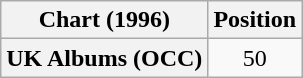<table class="wikitable plainrowheaders" style="text-align:center">
<tr>
<th scope="col">Chart (1996)</th>
<th scope="col">Position</th>
</tr>
<tr>
<th scope="row">UK Albums (OCC)</th>
<td>50</td>
</tr>
</table>
